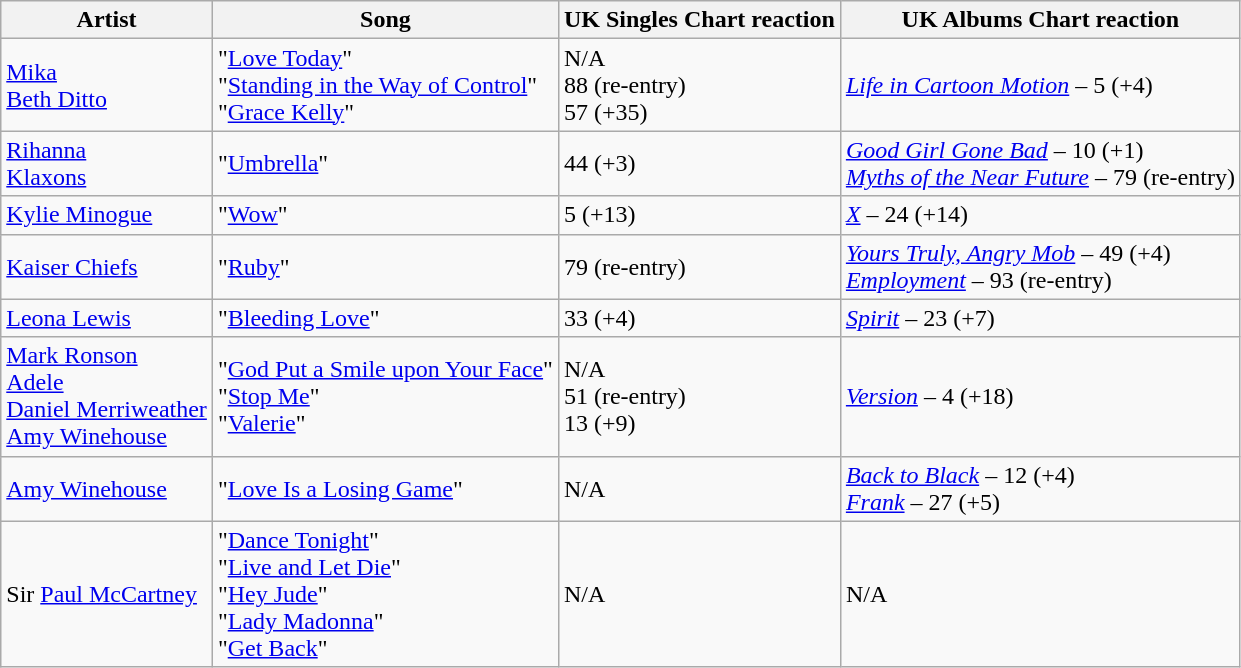<table class="wikitable">
<tr>
<th>Artist</th>
<th>Song</th>
<th>UK Singles Chart reaction</th>
<th>UK Albums Chart reaction</th>
</tr>
<tr>
<td><a href='#'>Mika</a><br><a href='#'>Beth Ditto</a></td>
<td>"<a href='#'>Love Today</a>"<br>"<a href='#'>Standing in the Way of Control</a>"<br>"<a href='#'>Grace Kelly</a>"</td>
<td>N/A<br>88 (re-entry)<br>57 (+35)</td>
<td><em><a href='#'>Life in Cartoon Motion</a></em> – 5 (+4)</td>
</tr>
<tr>
<td><a href='#'>Rihanna</a><br><a href='#'>Klaxons</a></td>
<td>"<a href='#'>Umbrella</a>"</td>
<td>44 (+3)</td>
<td><em><a href='#'>Good Girl Gone Bad</a></em> – 10 (+1)<br><em><a href='#'>Myths of the Near Future</a></em> – 79 (re-entry)</td>
</tr>
<tr>
<td><a href='#'>Kylie Minogue</a></td>
<td>"<a href='#'>Wow</a>"</td>
<td>5 (+13)</td>
<td><em><a href='#'>X</a></em> – 24 (+14)</td>
</tr>
<tr>
<td><a href='#'>Kaiser Chiefs</a></td>
<td>"<a href='#'>Ruby</a>"</td>
<td>79 (re-entry)</td>
<td><em><a href='#'>Yours Truly, Angry Mob</a></em> – 49 (+4)<br><em><a href='#'>Employment</a></em> – 93 (re-entry)</td>
</tr>
<tr>
<td><a href='#'>Leona Lewis</a></td>
<td>"<a href='#'>Bleeding Love</a>"</td>
<td>33 (+4)</td>
<td><em><a href='#'>Spirit</a></em> – 23 (+7)</td>
</tr>
<tr>
<td><a href='#'>Mark Ronson</a><br><a href='#'>Adele</a><br><a href='#'>Daniel Merriweather</a><br><a href='#'>Amy Winehouse</a></td>
<td>"<a href='#'>God Put a Smile upon Your Face</a>"<br>"<a href='#'>Stop Me</a>"<br>"<a href='#'>Valerie</a>"</td>
<td>N/A<br>51 (re-entry)<br>13 (+9)</td>
<td><em><a href='#'>Version</a></em> – 4 (+18)</td>
</tr>
<tr>
<td><a href='#'>Amy Winehouse</a></td>
<td>"<a href='#'>Love Is a Losing Game</a>"</td>
<td>N/A</td>
<td><em><a href='#'>Back to Black</a></em> – 12 (+4)<br><em><a href='#'>Frank</a></em> – 27 (+5)</td>
</tr>
<tr>
<td>Sir <a href='#'>Paul McCartney</a></td>
<td>"<a href='#'>Dance Tonight</a>"<br>"<a href='#'>Live and Let Die</a>"<br>"<a href='#'>Hey Jude</a>"<br>"<a href='#'>Lady Madonna</a>"<br>"<a href='#'>Get Back</a>"</td>
<td>N/A</td>
<td>N/A</td>
</tr>
</table>
